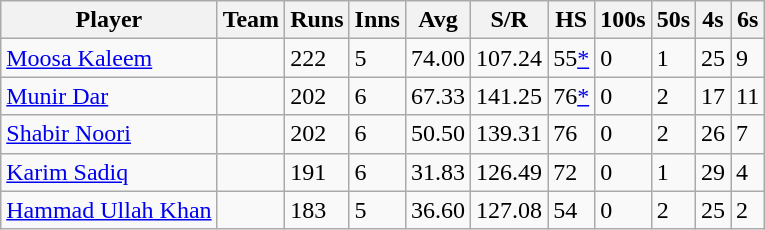<table class="wikitable">
<tr>
<th>Player</th>
<th>Team</th>
<th>Runs</th>
<th>Inns</th>
<th>Avg</th>
<th>S/R</th>
<th>HS</th>
<th>100s</th>
<th>50s</th>
<th>4s</th>
<th>6s</th>
</tr>
<tr>
<td><a href='#'>Moosa Kaleem</a></td>
<td></td>
<td>222</td>
<td>5</td>
<td>74.00</td>
<td>107.24</td>
<td>55<a href='#'>*</a></td>
<td>0</td>
<td>1</td>
<td>25</td>
<td>9</td>
</tr>
<tr>
<td><a href='#'>Munir Dar</a></td>
<td></td>
<td>202</td>
<td>6</td>
<td>67.33</td>
<td>141.25</td>
<td>76<a href='#'>*</a></td>
<td>0</td>
<td>2</td>
<td>17</td>
<td>11</td>
</tr>
<tr>
<td><a href='#'>Shabir Noori</a></td>
<td></td>
<td>202</td>
<td>6</td>
<td>50.50</td>
<td>139.31</td>
<td>76</td>
<td>0</td>
<td>2</td>
<td>26</td>
<td>7</td>
</tr>
<tr>
<td><a href='#'>Karim Sadiq</a></td>
<td></td>
<td>191</td>
<td>6</td>
<td>31.83</td>
<td>126.49</td>
<td>72</td>
<td>0</td>
<td>1</td>
<td>29</td>
<td>4</td>
</tr>
<tr>
<td><a href='#'>Hammad Ullah Khan</a></td>
<td></td>
<td>183</td>
<td>5</td>
<td>36.60</td>
<td>127.08</td>
<td>54</td>
<td>0</td>
<td>2</td>
<td>25</td>
<td>2</td>
</tr>
</table>
